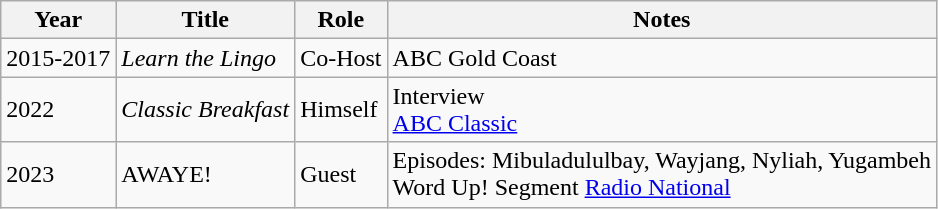<table class="wikitable sortable">
<tr>
<th>Year</th>
<th>Title</th>
<th>Role</th>
<th class="unsortable">Notes</th>
</tr>
<tr>
<td>2015-2017</td>
<td><em>Learn the Lingo</em></td>
<td>Co-Host</td>
<td>ABC Gold Coast</td>
</tr>
<tr>
<td>2022</td>
<td><em>Classic Breakfast</em></td>
<td>Himself</td>
<td>Interview<br><a href='#'>ABC Classic</a></td>
</tr>
<tr>
<td>2023</td>
<td>AWAYE!</td>
<td>Guest</td>
<td>Episodes: Mibuladululbay, Wayjang, Nyliah, Yugambeh<br>Word Up! Segment
<a href='#'>Radio National</a></td>
</tr>
</table>
